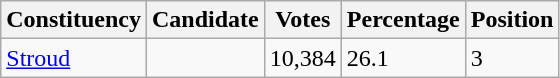<table class="wikitable sortable">
<tr>
<th>Constituency</th>
<th>Candidate</th>
<th>Votes</th>
<th>Percentage</th>
<th>Position</th>
</tr>
<tr>
<td><a href='#'>Stroud</a></td>
<td></td>
<td>10,384</td>
<td>26.1</td>
<td>3</td>
</tr>
</table>
